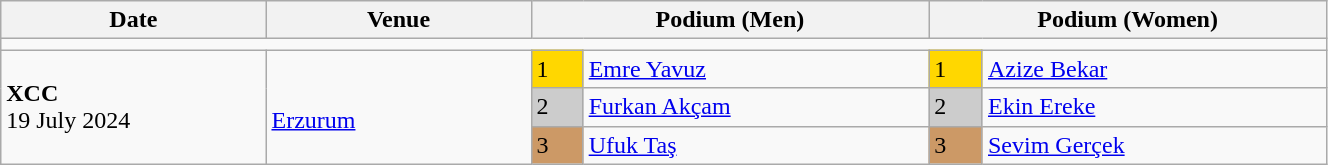<table class="wikitable" width=70%>
<tr>
<th>Date</th>
<th width=20%>Venue</th>
<th colspan=2 width=30%>Podium (Men)</th>
<th colspan=2 width=30%>Podium (Women)</th>
</tr>
<tr>
<td colspan=6></td>
</tr>
<tr>
<td rowspan=3><strong>XCC</strong> <br> 19 July 2024</td>
<td rowspan=3><br><a href='#'>Erzurum</a></td>
<td bgcolor=FFD700>1</td>
<td><a href='#'>Emre Yavuz</a></td>
<td bgcolor=FFD700>1</td>
<td><a href='#'>Azize Bekar</a></td>
</tr>
<tr>
<td bgcolor=CCCCCC>2</td>
<td><a href='#'>Furkan Akçam</a></td>
<td bgcolor=CCCCCC>2</td>
<td><a href='#'>Ekin Ereke</a></td>
</tr>
<tr>
<td bgcolor=CC9966>3</td>
<td><a href='#'>Ufuk Taş</a></td>
<td bgcolor=CC9966>3</td>
<td><a href='#'>Sevim Gerçek</a></td>
</tr>
</table>
